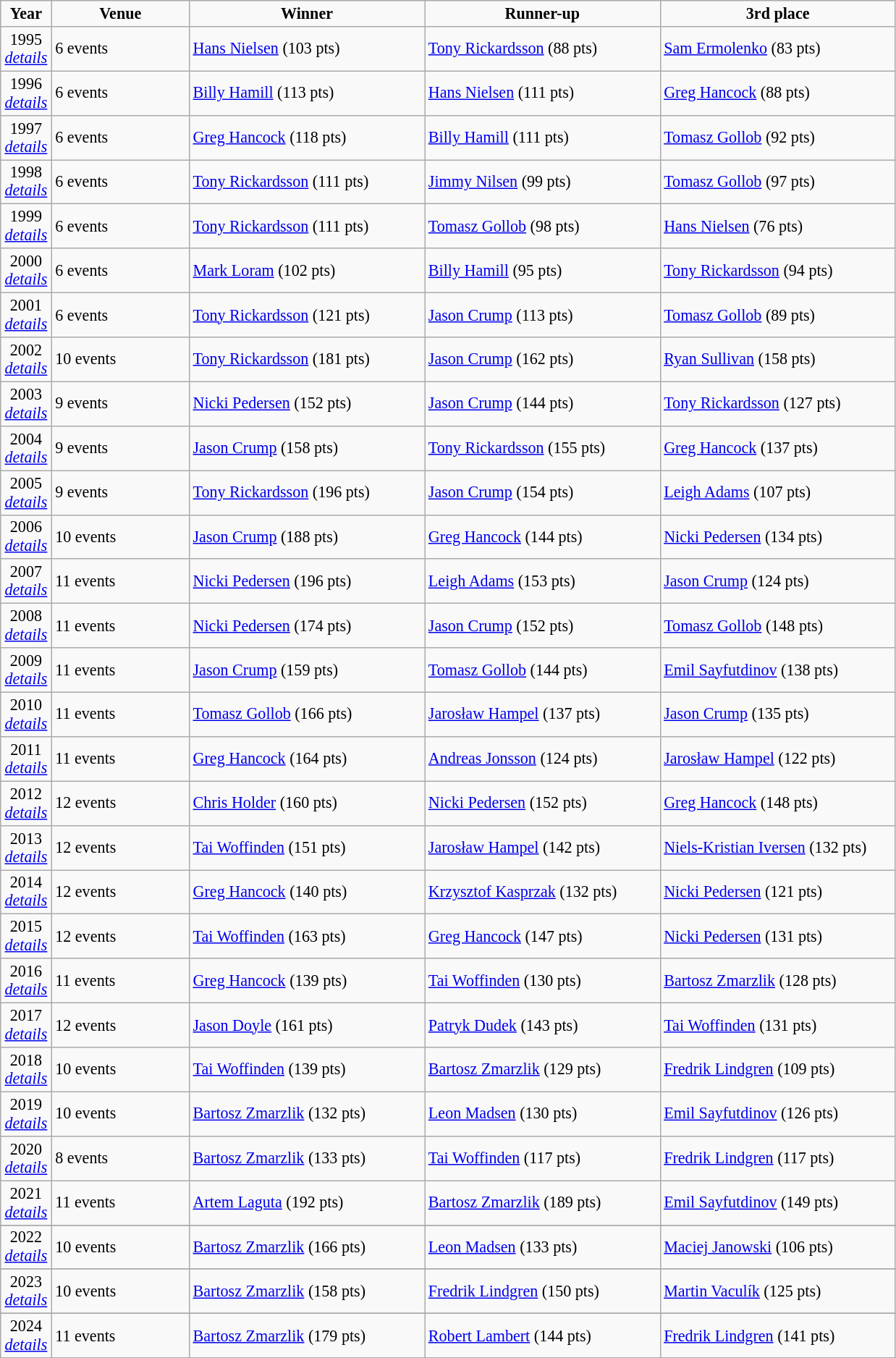<table class="wikitable" style="font-size: 92%">
<tr align=center>
<td width=40px  ><strong>Year</strong></td>
<td width=120px ><strong>Venue</strong></td>
<td width=210px ><strong>Winner</strong></td>
<td width=210px ><strong>Runner-up</strong></td>
<td width=210px ><strong>3rd place</strong></td>
</tr>
<tr>
<td align=center>1995 <br><em><a href='#'>details</a></em></td>
<td>6 events</td>
<td> <a href='#'>Hans Nielsen</a> (103 pts)</td>
<td> <a href='#'>Tony Rickardsson</a> (88 pts)</td>
<td> <a href='#'>Sam Ermolenko</a> (83 pts)</td>
</tr>
<tr>
<td align=center>1996 <br><em><a href='#'>details</a></em></td>
<td>6 events</td>
<td> <a href='#'>Billy Hamill</a> (113 pts)</td>
<td> <a href='#'>Hans Nielsen</a> (111 pts)</td>
<td> <a href='#'>Greg Hancock</a> (88 pts)</td>
</tr>
<tr>
<td align=center>1997 <br><em><a href='#'>details</a></em></td>
<td>6 events</td>
<td> <a href='#'>Greg Hancock</a> (118 pts)</td>
<td> <a href='#'>Billy Hamill</a> (111 pts)</td>
<td> <a href='#'>Tomasz Gollob</a> (92 pts)</td>
</tr>
<tr>
<td align=center>1998 <br><em><a href='#'>details</a></em></td>
<td>6 events</td>
<td> <a href='#'>Tony Rickardsson</a> (111 pts)</td>
<td> <a href='#'>Jimmy Nilsen</a> (99 pts)</td>
<td> <a href='#'>Tomasz Gollob</a> (97 pts)</td>
</tr>
<tr>
<td align=center>1999 <br><em><a href='#'>details</a></em></td>
<td>6 events</td>
<td> <a href='#'>Tony Rickardsson</a> (111 pts)</td>
<td> <a href='#'>Tomasz Gollob</a> (98 pts)</td>
<td> <a href='#'>Hans Nielsen</a> (76 pts)</td>
</tr>
<tr>
<td align=center>2000 <br><em><a href='#'>details</a></em></td>
<td>6 events</td>
<td> <a href='#'>Mark Loram</a> (102 pts)</td>
<td> <a href='#'>Billy Hamill</a> (95 pts)</td>
<td> <a href='#'>Tony Rickardsson</a> (94 pts)</td>
</tr>
<tr>
<td align=center>2001 <br><em><a href='#'>details</a></em></td>
<td>6 events</td>
<td> <a href='#'>Tony Rickardsson</a> (121 pts)</td>
<td> <a href='#'>Jason Crump</a> (113 pts)</td>
<td> <a href='#'>Tomasz Gollob</a> (89 pts)</td>
</tr>
<tr>
<td align=center>2002 <br><em><a href='#'>details</a></em></td>
<td>10 events</td>
<td> <a href='#'>Tony Rickardsson</a> (181 pts)</td>
<td> <a href='#'>Jason Crump</a> (162 pts)</td>
<td> <a href='#'>Ryan Sullivan</a> (158 pts)</td>
</tr>
<tr>
<td align=center>2003 <br><em><a href='#'>details</a></em></td>
<td>9 events</td>
<td> <a href='#'>Nicki Pedersen</a> (152 pts)</td>
<td> <a href='#'>Jason Crump</a> (144 pts)</td>
<td> <a href='#'>Tony Rickardsson</a> (127 pts)</td>
</tr>
<tr>
<td align=center>2004 <br><em><a href='#'>details</a></em></td>
<td>9 events</td>
<td> <a href='#'>Jason Crump</a> (158 pts)</td>
<td> <a href='#'>Tony Rickardsson</a> (155 pts)</td>
<td> <a href='#'>Greg Hancock</a> (137 pts)</td>
</tr>
<tr>
<td align=center>2005 <br><em><a href='#'>details</a></em></td>
<td>9 events</td>
<td> <a href='#'>Tony Rickardsson</a> (196 pts)</td>
<td> <a href='#'>Jason Crump</a> (154 pts)</td>
<td> <a href='#'>Leigh Adams</a> (107 pts)</td>
</tr>
<tr>
<td align=center>2006 <br><em><a href='#'>details</a></em></td>
<td>10 events</td>
<td> <a href='#'>Jason Crump</a> (188 pts)</td>
<td> <a href='#'>Greg Hancock</a> (144 pts)</td>
<td> <a href='#'>Nicki Pedersen</a> (134 pts)</td>
</tr>
<tr>
<td align=center>2007 <br><em><a href='#'>details</a></em></td>
<td>11 events</td>
<td> <a href='#'>Nicki Pedersen</a> (196 pts)</td>
<td> <a href='#'>Leigh Adams</a> (153 pts)</td>
<td> <a href='#'>Jason Crump</a> (124 pts)</td>
</tr>
<tr>
<td align=center>2008 <br><em><a href='#'>details</a></em></td>
<td>11 events</td>
<td> <a href='#'>Nicki Pedersen</a> (174 pts)</td>
<td> <a href='#'>Jason Crump</a> (152 pts)</td>
<td> <a href='#'>Tomasz Gollob</a> (148 pts)</td>
</tr>
<tr>
<td align=center>2009 <br><em><a href='#'>details</a></em></td>
<td>11 events</td>
<td> <a href='#'>Jason Crump</a> (159 pts)</td>
<td> <a href='#'>Tomasz Gollob</a> (144 pts)</td>
<td> <a href='#'>Emil Sayfutdinov</a> (138 pts)</td>
</tr>
<tr>
<td align=center>2010 <br><em><a href='#'>details</a></em></td>
<td>11 events</td>
<td> <a href='#'>Tomasz Gollob</a> (166 pts)</td>
<td> <a href='#'>Jarosław Hampel</a> (137 pts)</td>
<td> <a href='#'>Jason Crump</a> (135 pts)</td>
</tr>
<tr>
<td align=center>2011 <br><em><a href='#'>details</a></em></td>
<td>11 events</td>
<td> <a href='#'>Greg Hancock</a> (164 pts)</td>
<td> <a href='#'>Andreas Jonsson</a> (124 pts)</td>
<td> <a href='#'>Jarosław Hampel</a> (122 pts)</td>
</tr>
<tr>
<td align=center>2012 <br><em><a href='#'>details</a></em></td>
<td>12 events</td>
<td> <a href='#'>Chris Holder</a> (160 pts)</td>
<td> <a href='#'>Nicki Pedersen</a> (152 pts)</td>
<td> <a href='#'>Greg Hancock</a> (148 pts)</td>
</tr>
<tr>
<td align=center>2013 <br><em><a href='#'>details</a></em></td>
<td>12 events</td>
<td> <a href='#'>Tai Woffinden</a> (151 pts)</td>
<td> <a href='#'>Jarosław Hampel</a> (142 pts)</td>
<td> <a href='#'>Niels-Kristian Iversen</a> (132 pts)</td>
</tr>
<tr>
<td align=center>2014 <br><em><a href='#'>details</a></em></td>
<td>12 events</td>
<td> <a href='#'>Greg Hancock</a> (140 pts)</td>
<td> <a href='#'>Krzysztof Kasprzak</a> (132 pts)</td>
<td> <a href='#'>Nicki Pedersen</a> (121 pts)</td>
</tr>
<tr>
<td align=center>2015 <br><em><a href='#'>details</a></em></td>
<td>12 events</td>
<td> <a href='#'>Tai Woffinden</a> (163 pts)</td>
<td> <a href='#'>Greg Hancock</a> (147 pts)</td>
<td> <a href='#'>Nicki Pedersen</a> (131 pts)</td>
</tr>
<tr>
<td align=center>2016 <br><em><a href='#'>details</a></em></td>
<td>11 events</td>
<td> <a href='#'>Greg Hancock</a> (139 pts)</td>
<td> <a href='#'>Tai Woffinden</a> (130 pts)</td>
<td> <a href='#'>Bartosz Zmarzlik</a> (128 pts)</td>
</tr>
<tr>
<td align=center>2017 <br><em><a href='#'>details</a></em></td>
<td>12 events</td>
<td> <a href='#'>Jason Doyle</a> (161 pts)</td>
<td> <a href='#'>Patryk Dudek</a> (143 pts)</td>
<td> <a href='#'>Tai Woffinden</a> (131 pts)</td>
</tr>
<tr>
<td align=center>2018 <br><em><a href='#'>details</a></em></td>
<td>10 events</td>
<td> <a href='#'>Tai Woffinden</a> (139 pts)</td>
<td> <a href='#'>Bartosz Zmarzlik</a> (129 pts)</td>
<td> <a href='#'>Fredrik Lindgren</a> (109 pts)</td>
</tr>
<tr>
<td align=center>2019 <br><em><a href='#'>details</a></em></td>
<td>10 events</td>
<td> <a href='#'>Bartosz Zmarzlik</a> (132 pts)</td>
<td> <a href='#'>Leon Madsen</a> (130 pts)</td>
<td> <a href='#'>Emil Sayfutdinov</a> (126 pts)</td>
</tr>
<tr>
<td align=center>2020 <br><em><a href='#'>details</a></em></td>
<td>8 events</td>
<td> <a href='#'>Bartosz Zmarzlik</a> (133 pts)</td>
<td> <a href='#'>Tai Woffinden</a> (117 pts)</td>
<td> <a href='#'>Fredrik Lindgren</a> (117 pts)</td>
</tr>
<tr>
<td align=center>2021 <br><em><a href='#'>details</a></em></td>
<td>11 events</td>
<td> <a href='#'>Artem Laguta</a> (192 pts)</td>
<td> <a href='#'>Bartosz Zmarzlik</a> (189 pts)</td>
<td> <a href='#'>Emil Sayfutdinov</a> (149 pts)</td>
</tr>
<tr align=center>
</tr>
<tr>
<td align=center>2022 <br><em><a href='#'>details</a></em></td>
<td>10 events</td>
<td> <a href='#'>Bartosz Zmarzlik</a> (166 pts)</td>
<td> <a href='#'>Leon Madsen</a> (133 pts)</td>
<td> <a href='#'>Maciej Janowski</a> (106 pts)</td>
</tr>
<tr align=center>
</tr>
<tr>
<td align=center>2023 <br><em><a href='#'>details</a></em></td>
<td>10 events</td>
<td> <a href='#'>Bartosz Zmarzlik</a> (158 pts)</td>
<td> <a href='#'>Fredrik Lindgren</a> (150 pts)</td>
<td> <a href='#'>Martin Vaculík</a> (125 pts)</td>
</tr>
<tr align=center>
</tr>
<tr>
<td align=center>2024 <br><em><a href='#'>details</a></em></td>
<td>11 events</td>
<td> <a href='#'>Bartosz Zmarzlik</a> (179 pts)</td>
<td> <a href='#'>Robert Lambert</a> (144 pts)</td>
<td> <a href='#'>Fredrik Lindgren</a> (141 pts)</td>
</tr>
<tr align=center>
</tr>
</table>
